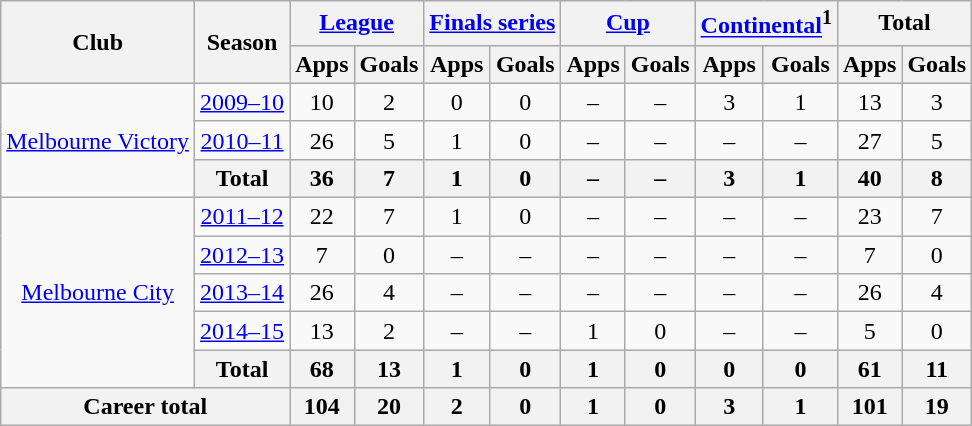<table class="wikitable" border="1" style="text-align: center;">
<tr>
<th rowspan="2">Club</th>
<th rowspan="2">Season</th>
<th colspan="2"><a href='#'>League</a></th>
<th colspan="2"><a href='#'>Finals series</a></th>
<th colspan="2"><a href='#'>Cup</a></th>
<th colspan="2"><a href='#'>Continental</a><sup>1</sup></th>
<th colspan="2">Total</th>
</tr>
<tr>
<th>Apps</th>
<th>Goals</th>
<th>Apps</th>
<th>Goals</th>
<th>Apps</th>
<th>Goals</th>
<th>Apps</th>
<th>Goals</th>
<th>Apps</th>
<th>Goals</th>
</tr>
<tr>
<td rowspan="3" valign="center"><a href='#'>Melbourne Victory</a></td>
<td><a href='#'>2009–10</a></td>
<td>10</td>
<td>2</td>
<td>0</td>
<td>0</td>
<td>–</td>
<td>–</td>
<td>3</td>
<td>1</td>
<td>13</td>
<td>3</td>
</tr>
<tr>
<td><a href='#'>2010–11</a></td>
<td>26</td>
<td>5</td>
<td>1</td>
<td>0</td>
<td>–</td>
<td>–</td>
<td>–</td>
<td>–</td>
<td>27</td>
<td>5</td>
</tr>
<tr>
<th>Total</th>
<th>36</th>
<th>7</th>
<th>1</th>
<th>0</th>
<th>–</th>
<th>–</th>
<th>3</th>
<th>1</th>
<th>40</th>
<th>8</th>
</tr>
<tr>
<td rowspan="5" valign="center"><a href='#'>Melbourne City</a></td>
<td><a href='#'>2011–12</a></td>
<td>22</td>
<td>7</td>
<td>1</td>
<td>0</td>
<td>–</td>
<td>–</td>
<td>–</td>
<td>–</td>
<td>23</td>
<td>7</td>
</tr>
<tr>
<td><a href='#'>2012–13</a></td>
<td>7</td>
<td>0</td>
<td>–</td>
<td>–</td>
<td>–</td>
<td>–</td>
<td>–</td>
<td>–</td>
<td>7</td>
<td>0</td>
</tr>
<tr>
<td><a href='#'>2013–14</a></td>
<td>26</td>
<td>4</td>
<td>–</td>
<td>–</td>
<td>–</td>
<td>–</td>
<td>–</td>
<td>–</td>
<td>26</td>
<td>4</td>
</tr>
<tr>
<td><a href='#'>2014–15</a></td>
<td>13</td>
<td>2</td>
<td>–</td>
<td>–</td>
<td>1</td>
<td>0</td>
<td>–</td>
<td>–</td>
<td>5</td>
<td>0</td>
</tr>
<tr>
<th>Total</th>
<th>68</th>
<th>13</th>
<th>1</th>
<th>0</th>
<th>1</th>
<th>0</th>
<th>0</th>
<th>0</th>
<th>61</th>
<th>11</th>
</tr>
<tr>
<th colspan="2">Career total</th>
<th>104</th>
<th>20</th>
<th>2</th>
<th>0</th>
<th>1</th>
<th>0</th>
<th>3</th>
<th>1</th>
<th>101</th>
<th>19</th>
</tr>
</table>
